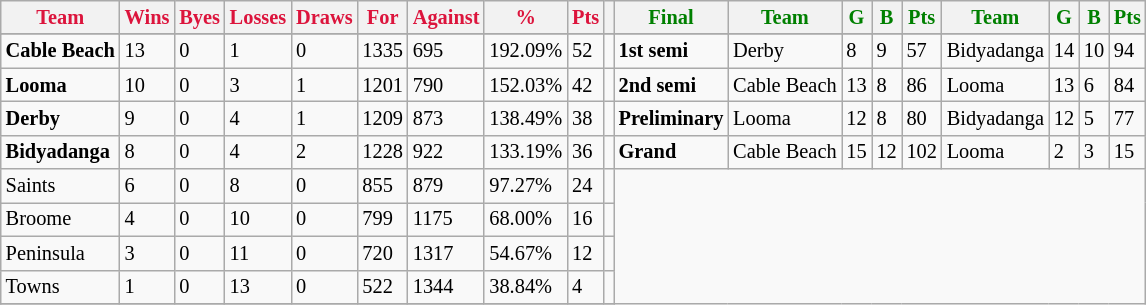<table style="font-size: 85%; text-align: left;" class="wikitable">
<tr>
<th style="color:crimson">Team</th>
<th style="color:crimson">Wins</th>
<th style="color:crimson">Byes</th>
<th style="color:crimson">Losses</th>
<th style="color:crimson">Draws</th>
<th style="color:crimson">For</th>
<th style="color:crimson">Against</th>
<th style="color:crimson">%</th>
<th style="color:crimson">Pts</th>
<th></th>
<th style="color:green">Final</th>
<th style="color:green">Team</th>
<th style="color:green">G</th>
<th style="color:green">B</th>
<th style="color:green">Pts</th>
<th style="color:green">Team</th>
<th style="color:green">G</th>
<th style="color:green">B</th>
<th style="color:green">Pts</th>
</tr>
<tr>
</tr>
<tr>
</tr>
<tr>
<td><strong>	Cable Beach	</strong></td>
<td>13</td>
<td>0</td>
<td>1</td>
<td>0</td>
<td>1335</td>
<td>695</td>
<td>192.09%</td>
<td>52</td>
<td></td>
<td><strong>1st semi</strong></td>
<td>Derby</td>
<td>8</td>
<td>9</td>
<td>57</td>
<td>Bidyadanga</td>
<td>14</td>
<td>10</td>
<td>94</td>
</tr>
<tr>
<td><strong>	Looma	</strong></td>
<td>10</td>
<td>0</td>
<td>3</td>
<td>1</td>
<td>1201</td>
<td>790</td>
<td>152.03%</td>
<td>42</td>
<td></td>
<td><strong>2nd semi</strong></td>
<td>Cable Beach</td>
<td>13</td>
<td>8</td>
<td>86</td>
<td>Looma</td>
<td>13</td>
<td>6</td>
<td>84</td>
</tr>
<tr>
<td><strong>	Derby	</strong></td>
<td>9</td>
<td>0</td>
<td>4</td>
<td>1</td>
<td>1209</td>
<td>873</td>
<td>138.49%</td>
<td>38</td>
<td></td>
<td><strong>Preliminary</strong></td>
<td>Looma</td>
<td>12</td>
<td>8</td>
<td>80</td>
<td>Bidyadanga</td>
<td>12</td>
<td>5</td>
<td>77</td>
</tr>
<tr>
<td><strong>	Bidyadanga	</strong></td>
<td>8</td>
<td>0</td>
<td>4</td>
<td>2</td>
<td>1228</td>
<td>922</td>
<td>133.19%</td>
<td>36</td>
<td></td>
<td><strong>Grand</strong></td>
<td>Cable Beach</td>
<td>15</td>
<td>12</td>
<td>102</td>
<td>Looma</td>
<td>2</td>
<td>3</td>
<td>15</td>
</tr>
<tr>
<td>Saints</td>
<td>6</td>
<td>0</td>
<td>8</td>
<td>0</td>
<td>855</td>
<td>879</td>
<td>97.27%</td>
<td>24</td>
<td></td>
</tr>
<tr>
<td>Broome</td>
<td>4</td>
<td>0</td>
<td>10</td>
<td>0</td>
<td>799</td>
<td>1175</td>
<td>68.00%</td>
<td>16</td>
<td></td>
</tr>
<tr>
<td>Peninsula</td>
<td>3</td>
<td>0</td>
<td>11</td>
<td>0</td>
<td>720</td>
<td>1317</td>
<td>54.67%</td>
<td>12</td>
<td></td>
</tr>
<tr>
<td>Towns</td>
<td>1</td>
<td>0</td>
<td>13</td>
<td>0</td>
<td>522</td>
<td>1344</td>
<td>38.84%</td>
<td>4</td>
<td></td>
</tr>
<tr>
</tr>
</table>
